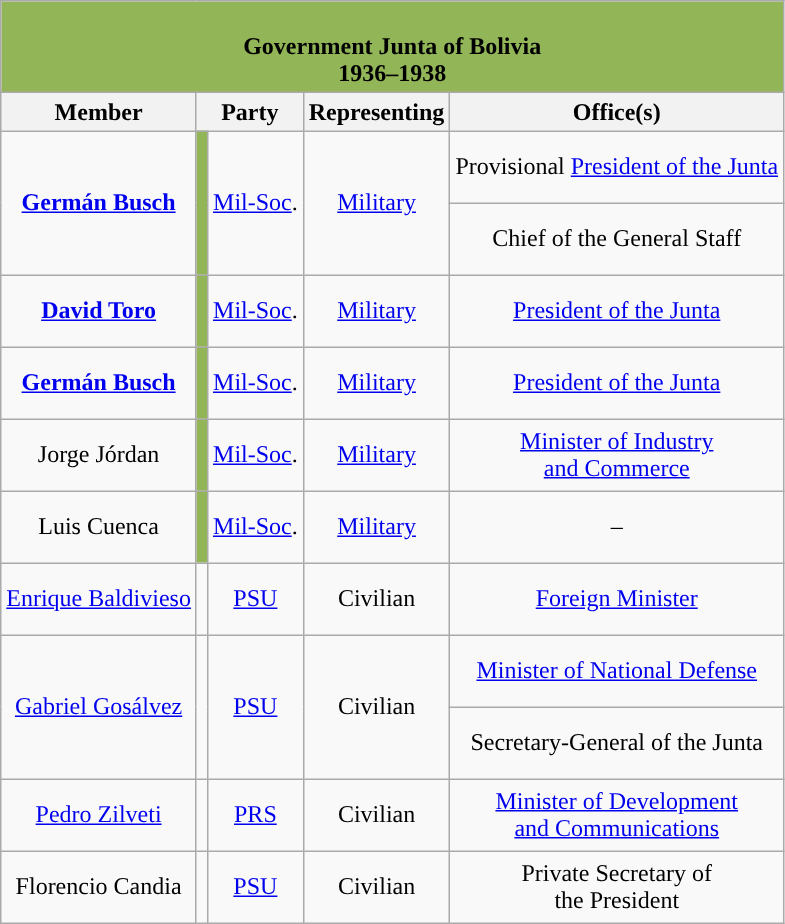<table class="wikitable" style="text-align:center;">
<tr>
<th colspan="5" style="background-color:#92B558;"><br>Government Junta of Bolivia<br>1936–1938</th>
</tr>
<tr style="font-weight:bold;">
<th>Member</th>
<th colspan="2">Party</th>
<th>Representing</th>
<th>Office(s)<br></th>
</tr>
<tr style="height:3em;">
<td rowspan="2"><strong><a href='#'>Germán Busch</a></strong></td>
<td rowspan="2" style="background:#92B558;"></td>
<td rowspan="2"><a href='#'>Mil-Soc</a>.</td>
<td rowspan="2"><a href='#'>Military</a></td>
<td>Provisional <a href='#'>President of the Junta</a></td>
</tr>
<tr style="height:3em;">
<td>Chief of the General Staff</td>
</tr>
<tr style="height:3em;">
<td><strong><a href='#'>David Toro</a></strong></td>
<td style="background:#92B558;"></td>
<td><a href='#'>Mil-Soc</a>.</td>
<td><a href='#'>Military</a></td>
<td><a href='#'>President of the Junta</a></td>
</tr>
<tr style="height:3em;">
<td><strong><a href='#'>Germán Busch</a></strong></td>
<td style="background:#92B558;"></td>
<td><a href='#'>Mil-Soc</a>.</td>
<td><a href='#'>Military</a></td>
<td><a href='#'>President of the Junta</a><br></td>
</tr>
<tr style="height:3em;">
<td>Jorge Jórdan</td>
<td style="background:#92B558;"></td>
<td><a href='#'>Mil-Soc</a>.</td>
<td><a href='#'>Military</a></td>
<td><a href='#'>Minister of Industry<br>and Commerce</a></td>
</tr>
<tr style="height:3em;">
<td>Luis Cuenca</td>
<td style="background:#92B558;"></td>
<td><a href='#'>Mil-Soc</a>.</td>
<td><a href='#'>Military</a></td>
<td>–<br></td>
</tr>
<tr style="height:3em;">
<td><a href='#'>Enrique Baldivieso</a></td>
<td style="background:"></td>
<td><a href='#'>PSU</a></td>
<td>Civilian</td>
<td><a href='#'>Foreign Minister</a></td>
</tr>
<tr style="height:3em;">
<td rowspan="2"><a href='#'>Gabriel Gosálvez</a></td>
<td rowspan="2" style="background:"></td>
<td rowspan="2"><a href='#'>PSU</a></td>
<td rowspan="2">Civilian</td>
<td><a href='#'>Minister of National Defense</a></td>
</tr>
<tr style="height:3em;">
<td>Secretary-General of the Junta</td>
</tr>
<tr style="height:3em;">
<td><a href='#'>Pedro Zilveti</a></td>
<td style="background:"></td>
<td><a href='#'>PRS</a></td>
<td>Civilian</td>
<td><a href='#'>Minister of Development<br>and Communications</a></td>
</tr>
<tr style="height:3em;">
<td>Florencio Candia</td>
<td style="background:"></td>
<td><a href='#'>PSU</a></td>
<td>Civilian</td>
<td>Private Secretary of<br>the President</td>
</tr>
</table>
